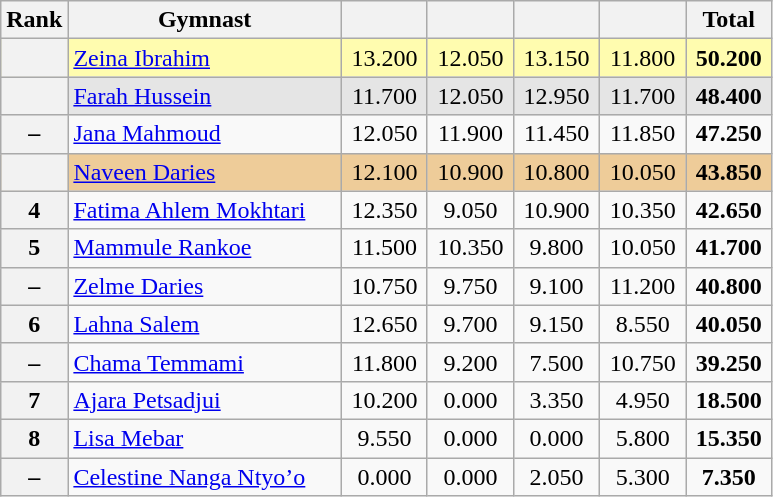<table class="wikitable sortable" style="text-align:center; font-size:100%">
<tr>
<th scope="col" style="width:15px;">Rank</th>
<th scope="col" style="width:175px;">Gymnast</th>
<th scope="col" style="width:50px;"></th>
<th scope="col" style="width:50px;"></th>
<th scope="col" style="width:50px;"></th>
<th scope="col" style="width:50px;"></th>
<th scope="col" style="width:50px;">Total</th>
</tr>
<tr style="background:#fffcaf;">
<th scope="row" style="text-align:center;"></th>
<td style="text-align:left;"> <a href='#'>Zeina Ibrahim</a></td>
<td>13.200</td>
<td>12.050</td>
<td>13.150</td>
<td>11.800</td>
<td><strong>50.200</strong></td>
</tr>
<tr style="background:#e5e5e5;">
<th scope="row" style="text-align:center;"></th>
<td style="text-align:left;"> <a href='#'>Farah Hussein</a></td>
<td>11.700</td>
<td>12.050</td>
<td>12.950</td>
<td>11.700</td>
<td><strong>48.400</strong></td>
</tr>
<tr>
<th>–</th>
<td style="text-align:left;"> <a href='#'>Jana Mahmoud</a></td>
<td>12.050</td>
<td>11.900</td>
<td>11.450</td>
<td>11.850</td>
<td><strong>47.250</strong></td>
</tr>
<tr style="background:#ec9;">
<th scope="row" style="text-align:center;"></th>
<td style="text-align:left;"> <a href='#'>Naveen Daries</a></td>
<td>12.100</td>
<td>10.900</td>
<td>10.800</td>
<td>10.050</td>
<td><strong>43.850</strong></td>
</tr>
<tr>
<th>4</th>
<td style="text-align:left;"> <a href='#'>Fatima Ahlem Mokhtari</a></td>
<td>12.350</td>
<td>9.050</td>
<td>10.900</td>
<td>10.350</td>
<td><strong>42.650</strong></td>
</tr>
<tr>
<th>5</th>
<td style="text-align:left;"> <a href='#'>Mammule Rankoe</a></td>
<td>11.500</td>
<td>10.350</td>
<td>9.800</td>
<td>10.050</td>
<td><strong>41.700</strong></td>
</tr>
<tr>
<th>–</th>
<td style="text-align:left;"> <a href='#'>Zelme Daries</a></td>
<td>10.750</td>
<td>9.750</td>
<td>9.100</td>
<td>11.200</td>
<td><strong>40.800</strong></td>
</tr>
<tr>
<th>6</th>
<td style="text-align:left;"> <a href='#'>Lahna Salem</a></td>
<td>12.650</td>
<td>9.700</td>
<td>9.150</td>
<td>8.550</td>
<td><strong>40.050</strong></td>
</tr>
<tr>
<th>–</th>
<td style="text-align:left;"> <a href='#'>Chama Temmami</a></td>
<td>11.800</td>
<td>9.200</td>
<td>7.500</td>
<td>10.750</td>
<td><strong>39.250</strong></td>
</tr>
<tr>
<th>7</th>
<td style="text-align:left;"> <a href='#'>Ajara Petsadjui</a></td>
<td>10.200</td>
<td>0.000</td>
<td>3.350</td>
<td>4.950</td>
<td><strong>18.500</strong></td>
</tr>
<tr>
<th>8</th>
<td style="text-align:left;"> <a href='#'>Lisa Mebar</a></td>
<td>9.550</td>
<td>0.000</td>
<td>0.000</td>
<td>5.800</td>
<td><strong>15.350</strong></td>
</tr>
<tr>
<th>–</th>
<td style="text-align:left;"> <a href='#'>Celestine Nanga Ntyo’o</a></td>
<td>0.000</td>
<td>0.000</td>
<td>2.050</td>
<td>5.300</td>
<td><strong>7.350</strong></td>
</tr>
</table>
